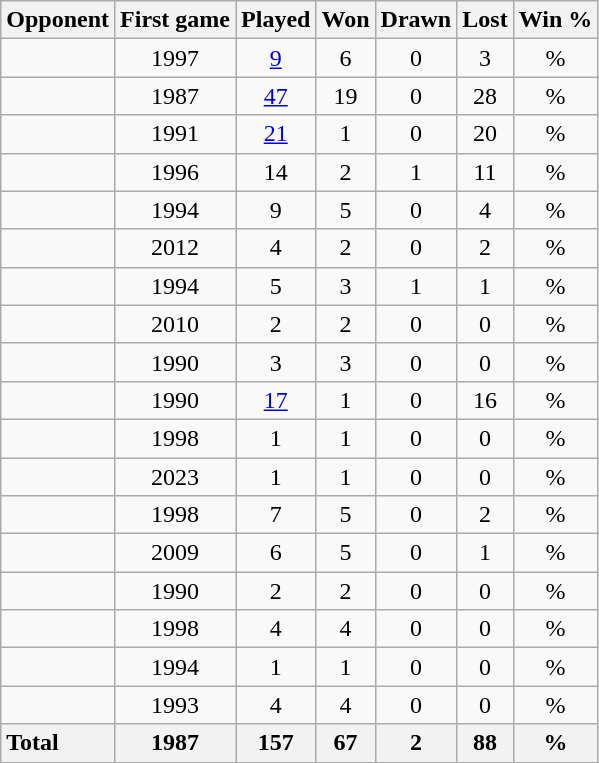<table class="sortable wikitable" style="text-align:center; ">
<tr>
<th>Opponent</th>
<th>First game</th>
<th>Played</th>
<th>Won</th>
<th>Drawn</th>
<th>Lost</th>
<th>Win %</th>
</tr>
<tr>
<td style="text-align: left;"></td>
<td>1997</td>
<td><a href='#'>9</a></td>
<td>6</td>
<td>0</td>
<td>3</td>
<td>%</td>
</tr>
<tr>
<td style="text-align: left;"></td>
<td>1987</td>
<td><a href='#'>47</a></td>
<td>19</td>
<td>0</td>
<td>28</td>
<td>%</td>
</tr>
<tr>
<td style="text-align: left;"></td>
<td>1991</td>
<td><a href='#'>21</a></td>
<td>1</td>
<td>0</td>
<td>20</td>
<td>%</td>
</tr>
<tr>
<td style="text-align: left;"></td>
<td>1996</td>
<td>14</td>
<td>2</td>
<td>1</td>
<td>11</td>
<td>%</td>
</tr>
<tr>
<td style="text-align: left;"></td>
<td>1994</td>
<td>9</td>
<td>5</td>
<td>0</td>
<td>4</td>
<td>%</td>
</tr>
<tr>
<td style="text-align: left;"></td>
<td>2012</td>
<td>4</td>
<td>2</td>
<td>0</td>
<td>2</td>
<td>%</td>
</tr>
<tr>
<td style="text-align: left;"></td>
<td>1994</td>
<td>5</td>
<td>3</td>
<td>1</td>
<td>1</td>
<td>%</td>
</tr>
<tr>
<td style="text-align: left;"></td>
<td>2010</td>
<td>2</td>
<td>2</td>
<td>0</td>
<td>0</td>
<td>%</td>
</tr>
<tr>
<td style="text-align: left;"></td>
<td>1990</td>
<td>3</td>
<td>3</td>
<td>0</td>
<td>0</td>
<td>%</td>
</tr>
<tr>
<td style="text-align: left;"></td>
<td>1990</td>
<td><a href='#'>17</a></td>
<td>1</td>
<td>0</td>
<td>16</td>
<td>%</td>
</tr>
<tr>
<td style="text-align: left;"></td>
<td>1998</td>
<td>1</td>
<td>1</td>
<td>0</td>
<td>0</td>
<td>%</td>
</tr>
<tr>
<td style="text-align: left;"></td>
<td>2023</td>
<td>1</td>
<td>1</td>
<td>0</td>
<td>0</td>
<td>%</td>
</tr>
<tr>
<td style="text-align: left;"></td>
<td>1998</td>
<td>7</td>
<td>5</td>
<td>0</td>
<td>2</td>
<td>%</td>
</tr>
<tr>
<td style="text-align: left;"></td>
<td>2009</td>
<td>6</td>
<td>5</td>
<td>0</td>
<td>1</td>
<td>%</td>
</tr>
<tr>
<td style="text-align: left;"></td>
<td>1990</td>
<td>2</td>
<td>2</td>
<td>0</td>
<td>0</td>
<td>%</td>
</tr>
<tr>
<td style="text-align: left;"></td>
<td>1998</td>
<td>4</td>
<td>4</td>
<td>0</td>
<td>0</td>
<td>%</td>
</tr>
<tr>
<td style="text-align: left;"></td>
<td>1994</td>
<td>1</td>
<td>1</td>
<td>0</td>
<td>0</td>
<td>%</td>
</tr>
<tr>
<td style="text-align: left;"></td>
<td>1993</td>
<td>4</td>
<td>4</td>
<td>0</td>
<td>0</td>
<td>%</td>
</tr>
<tr class="sortbottom">
<th style="text-align: left;">Total</th>
<th>1987</th>
<th>157</th>
<th>67</th>
<th>2</th>
<th>88</th>
<th>%</th>
</tr>
</table>
